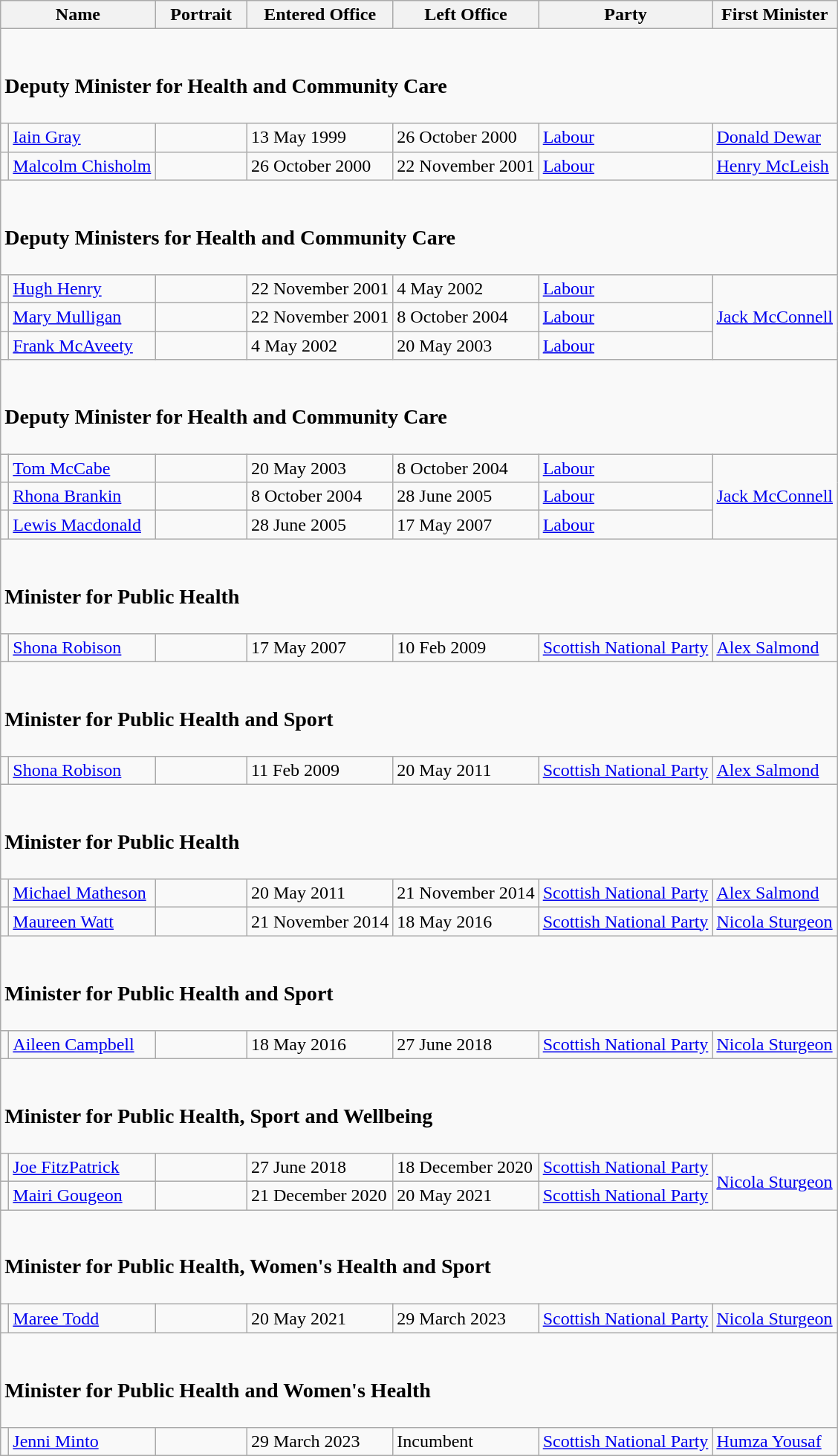<table class="wikitable" style="margin: 0 0 0 1em; background: #f9f9f9; border: 1px #aaaaaa solid; border-collapse: collapse; ">
<tr>
<th colspan="2">Name</th>
<th width="75">Portrait</th>
<th>Entered Office</th>
<th>Left Office</th>
<th>Party</th>
<th>First Minister</th>
</tr>
<tr>
<td colspan="7"><br><h3>Deputy Minister for Health and Community Care</h3></td>
</tr>
<tr>
<td></td>
<td><a href='#'>Iain Gray</a></td>
<td></td>
<td>13 May 1999</td>
<td>26 October 2000</td>
<td><a href='#'>Labour</a></td>
<td><a href='#'>Donald Dewar</a></td>
</tr>
<tr>
<td></td>
<td><a href='#'>Malcolm Chisholm</a></td>
<td></td>
<td>26 October 2000</td>
<td>22 November 2001</td>
<td><a href='#'>Labour</a></td>
<td><a href='#'>Henry McLeish</a></td>
</tr>
<tr>
<td colspan="7"><br><h3>Deputy Ministers for Health and Community Care</h3></td>
</tr>
<tr>
<td></td>
<td><a href='#'>Hugh Henry</a></td>
<td></td>
<td>22 November 2001</td>
<td>4 May 2002</td>
<td><a href='#'>Labour</a></td>
<td rowspan="3"><a href='#'>Jack McConnell</a></td>
</tr>
<tr>
<td></td>
<td><a href='#'>Mary Mulligan</a></td>
<td></td>
<td>22 November 2001</td>
<td>8 October 2004</td>
<td><a href='#'>Labour</a></td>
</tr>
<tr>
<td></td>
<td><a href='#'>Frank McAveety</a></td>
<td></td>
<td>4 May 2002</td>
<td>20 May 2003</td>
<td><a href='#'>Labour</a></td>
</tr>
<tr>
<td colspan="7"><br><h3>Deputy Minister for Health and Community Care</h3></td>
</tr>
<tr>
<td></td>
<td><a href='#'>Tom McCabe</a></td>
<td></td>
<td>20 May 2003</td>
<td>8 October 2004</td>
<td><a href='#'>Labour</a></td>
<td rowspan="3"><a href='#'>Jack McConnell</a></td>
</tr>
<tr>
<td></td>
<td><a href='#'>Rhona Brankin</a></td>
<td></td>
<td>8 October 2004</td>
<td>28 June 2005</td>
<td><a href='#'>Labour</a></td>
</tr>
<tr>
<td></td>
<td><a href='#'>Lewis Macdonald</a></td>
<td></td>
<td>28 June 2005</td>
<td>17 May 2007</td>
<td><a href='#'>Labour</a></td>
</tr>
<tr>
<td colspan="7"><br><h3>Minister for Public Health</h3></td>
</tr>
<tr>
<td></td>
<td><a href='#'>Shona Robison</a></td>
<td></td>
<td>17 May 2007</td>
<td>10 Feb 2009</td>
<td><a href='#'>Scottish National Party</a></td>
<td><a href='#'>Alex Salmond</a></td>
</tr>
<tr>
<td colspan="7"><br><h3>Minister for Public Health and Sport</h3></td>
</tr>
<tr>
<td></td>
<td><a href='#'>Shona Robison</a></td>
<td></td>
<td>11 Feb 2009</td>
<td>20 May 2011</td>
<td><a href='#'>Scottish National Party</a></td>
<td><a href='#'>Alex Salmond</a></td>
</tr>
<tr>
<td colspan="7"><br><h3>Minister for Public Health</h3></td>
</tr>
<tr>
<td></td>
<td><a href='#'>Michael Matheson</a></td>
<td></td>
<td>20 May 2011</td>
<td>21 November 2014</td>
<td><a href='#'>Scottish National Party</a></td>
<td><a href='#'>Alex Salmond</a></td>
</tr>
<tr>
<td></td>
<td><a href='#'>Maureen Watt</a></td>
<td></td>
<td>21 November 2014</td>
<td>18 May 2016</td>
<td><a href='#'>Scottish National Party</a></td>
<td><a href='#'>Nicola Sturgeon</a></td>
</tr>
<tr>
<td colspan="7"><br><h3>Minister for Public Health and Sport</h3></td>
</tr>
<tr>
<td></td>
<td><a href='#'>Aileen Campbell</a></td>
<td></td>
<td>18 May 2016</td>
<td>27 June 2018</td>
<td><a href='#'>Scottish National Party</a></td>
<td><a href='#'>Nicola Sturgeon</a></td>
</tr>
<tr>
<td colspan="7"><br><h3>Minister for Public Health, Sport and Wellbeing</h3></td>
</tr>
<tr>
<td></td>
<td><a href='#'>Joe FitzPatrick</a></td>
<td></td>
<td>27 June 2018</td>
<td>18 December 2020</td>
<td><a href='#'>Scottish National Party</a></td>
<td rowspan="2"><a href='#'>Nicola Sturgeon</a></td>
</tr>
<tr>
<td></td>
<td><a href='#'>Mairi Gougeon</a></td>
<td></td>
<td>21 December 2020</td>
<td>20 May 2021</td>
<td><a href='#'>Scottish National Party</a></td>
</tr>
<tr>
<td colspan="7"><br><h3>Minister for Public Health, Women's Health and Sport</h3></td>
</tr>
<tr>
<td></td>
<td><a href='#'>Maree Todd</a></td>
<td></td>
<td>20 May 2021</td>
<td>29 March 2023</td>
<td><a href='#'>Scottish National Party</a></td>
<td><a href='#'>Nicola Sturgeon</a></td>
</tr>
<tr>
<td colspan="7"><br><h3>Minister for Public Health and Women's Health</h3></td>
</tr>
<tr>
<td></td>
<td><a href='#'>Jenni Minto</a></td>
<td></td>
<td>29 March 2023</td>
<td>Incumbent</td>
<td><a href='#'>Scottish National Party</a></td>
<td><a href='#'>Humza Yousaf</a></td>
</tr>
</table>
